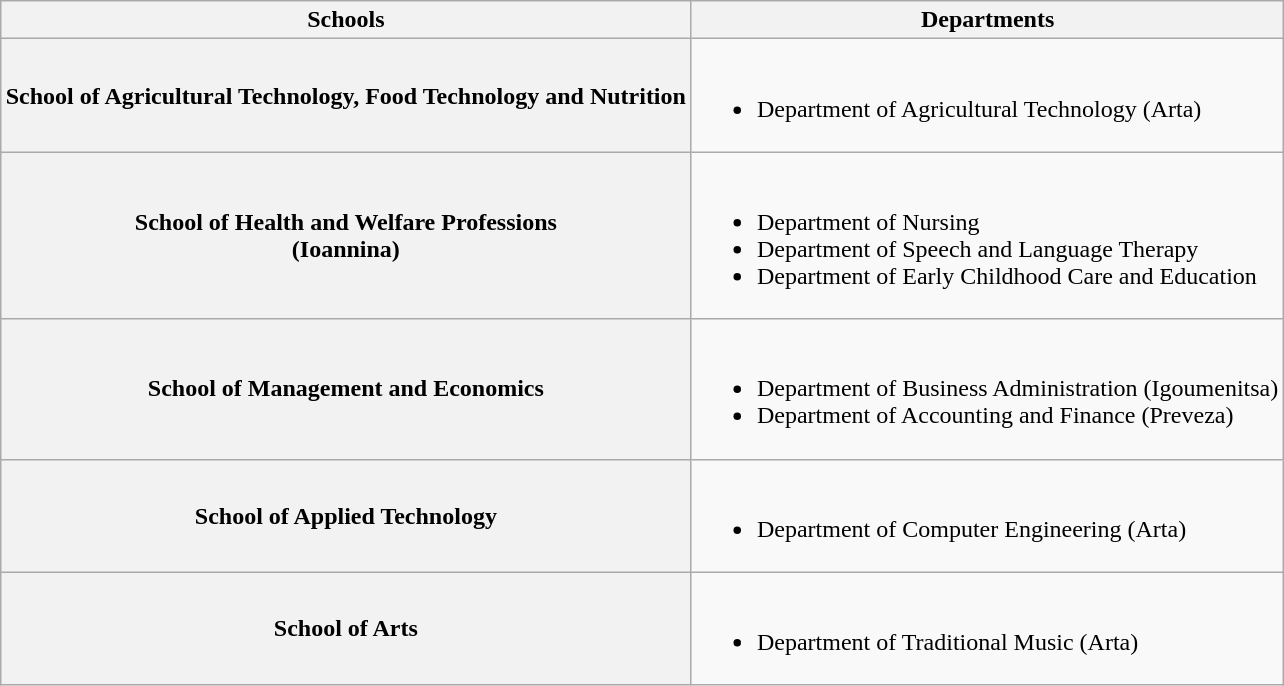<table class="wikitable" style="margin: 1em auto;">
<tr>
<th>Schools</th>
<th>Departments</th>
</tr>
<tr>
<th>School of Agricultural Technology, Food Technology and Nutrition</th>
<td><br><ul><li>Department of Agricultural Technology (Arta) </li></ul></td>
</tr>
<tr>
<th>School of Health and Welfare Professions<br>(Ioannina)</th>
<td><br><ul><li>Department of Nursing </li><li>Department of Speech and Language Therapy </li><li>Department of Early Childhood Care and Education </li></ul></td>
</tr>
<tr>
<th>School of Management and Economics</th>
<td><br><ul><li>Department of Business Administration (Igoumenitsa) </li><li>Department of Accounting and Finance (Preveza) </li></ul></td>
</tr>
<tr>
<th>School of Applied Technology</th>
<td><br><ul><li>Department of Computer Engineering (Arta) </li></ul></td>
</tr>
<tr>
<th>School of Arts</th>
<td><br><ul><li>Department of Traditional Music (Arta) </li></ul></td>
</tr>
</table>
